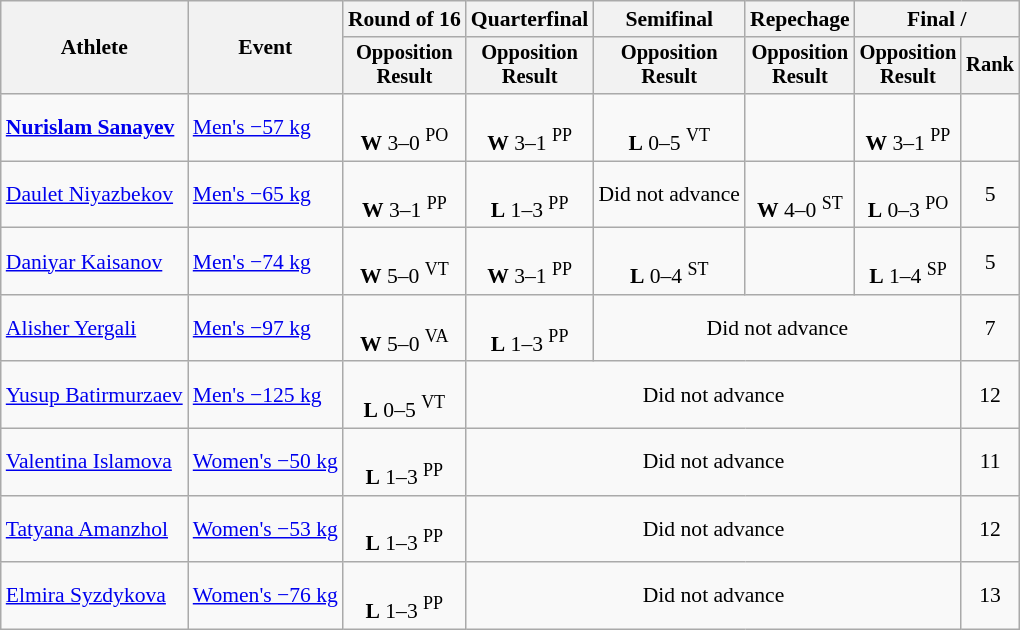<table class="wikitable" style="font-size:90%">
<tr>
<th rowspan=2>Athlete</th>
<th rowspan=2>Event</th>
<th>Round of 16</th>
<th>Quarterfinal</th>
<th>Semifinal</th>
<th>Repechage</th>
<th colspan=2>Final / </th>
</tr>
<tr style="font-size: 95%">
<th>Opposition<br>Result</th>
<th>Opposition<br>Result</th>
<th>Opposition<br>Result</th>
<th>Opposition<br>Result</th>
<th>Opposition<br>Result</th>
<th>Rank</th>
</tr>
<tr align=center>
<td align=left><strong><a href='#'>Nurislam Sanayev</a></strong></td>
<td align=left><a href='#'>Men's −57 kg</a></td>
<td><br><strong>W</strong> 3–0 <sup>PO</sup></td>
<td><br><strong>W</strong> 3–1 <sup>PP</sup></td>
<td><br><strong>L</strong> 0–5 <sup>VT</sup></td>
<td></td>
<td><br><strong>W</strong> 3–1 <sup>PP</sup></td>
<td></td>
</tr>
<tr align=center>
<td align=left><a href='#'>Daulet Niyazbekov</a></td>
<td align=left><a href='#'>Men's −65 kg</a></td>
<td><br><strong>W</strong> 3–1 <sup>PP</sup></td>
<td><br><strong>L</strong> 1–3 <sup>PP</sup></td>
<td>Did not advance</td>
<td><br><strong>W</strong> 4–0 <sup>ST</sup></td>
<td><br><strong>L</strong> 0–3 <sup>PO</sup></td>
<td>5</td>
</tr>
<tr align=center>
<td align=left><a href='#'>Daniyar Kaisanov</a></td>
<td align=left><a href='#'>Men's −74 kg</a></td>
<td><br><strong>W</strong> 5–0 <sup>VT</sup></td>
<td><br><strong>W</strong> 3–1 <sup>PP</sup></td>
<td><br><strong>L</strong> 0–4 <sup>ST</sup></td>
<td></td>
<td><br><strong>L</strong> 1–4 <sup>SP</sup></td>
<td>5</td>
</tr>
<tr align=center>
<td align=left><a href='#'>Alisher Yergali</a></td>
<td align=left><a href='#'>Men's −97 kg</a></td>
<td><br><strong>W</strong> 5–0 <sup>VA</sup></td>
<td><br><strong>L</strong> 1–3 <sup>PP</sup></td>
<td colspan=3>Did not advance</td>
<td>7</td>
</tr>
<tr align=center>
<td align=left><a href='#'>Yusup Batirmurzaev</a></td>
<td align=left><a href='#'>Men's −125 kg</a></td>
<td><br><strong>L</strong> 0–5 <sup>VT</sup></td>
<td colspan=4>Did not advance</td>
<td>12</td>
</tr>
<tr align=center>
<td align=left><a href='#'>Valentina Islamova</a></td>
<td align=left><a href='#'>Women's −50 kg</a></td>
<td><br><strong>L</strong> 1–3 <sup>PP</sup></td>
<td colspan=4>Did not advance</td>
<td>11</td>
</tr>
<tr align=center>
<td align=left><a href='#'>Tatyana Amanzhol</a></td>
<td align=left><a href='#'>Women's −53 kg</a></td>
<td><br><strong>L</strong> 1–3 <sup>PP</sup></td>
<td colspan=4>Did not advance</td>
<td>12</td>
</tr>
<tr align=center>
<td align=left><a href='#'>Elmira Syzdykova</a></td>
<td align=left><a href='#'>Women's −76 kg</a></td>
<td><br><strong>L</strong> 1–3 <sup>PP</sup></td>
<td colspan=4>Did not advance</td>
<td>13</td>
</tr>
</table>
